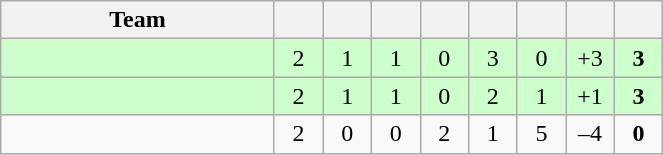<table class="wikitable" style="text-align:center">
<tr>
<th width=175>Team</th>
<th width=25></th>
<th width=25></th>
<th width=25></th>
<th width=25></th>
<th width=25></th>
<th width=25></th>
<th width=25></th>
<th width=25></th>
</tr>
<tr align=center bgcolor=#ccffcc>
<td align=left></td>
<td>2</td>
<td>1</td>
<td>1</td>
<td>0</td>
<td>3</td>
<td>0</td>
<td>+3</td>
<td><strong>3</strong></td>
</tr>
<tr align=center bgcolor=#ccffcc>
<td align=left></td>
<td>2</td>
<td>1</td>
<td>1</td>
<td>0</td>
<td>2</td>
<td>1</td>
<td>+1</td>
<td><strong>3</strong></td>
</tr>
<tr>
<td align=left></td>
<td>2</td>
<td>0</td>
<td>0</td>
<td>2</td>
<td>1</td>
<td>5</td>
<td>–4</td>
<td><strong>0</strong></td>
</tr>
</table>
